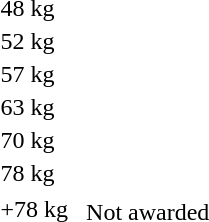<table>
<tr>
<td rowspan=2>48 kg</td>
<td rowspan=2></td>
<td rowspan=2></td>
<td></td>
</tr>
<tr>
<td></td>
</tr>
<tr>
<td rowspan=2>52 kg</td>
<td rowspan=2></td>
<td rowspan=2></td>
<td></td>
</tr>
<tr>
<td></td>
</tr>
<tr>
<td rowspan=2>57 kg</td>
<td rowspan=2></td>
<td rowspan=2></td>
<td></td>
</tr>
<tr>
<td></td>
</tr>
<tr>
<td rowspan=2>63 kg</td>
<td rowspan=2></td>
<td rowspan=2></td>
<td></td>
</tr>
<tr>
<td></td>
</tr>
<tr>
<td rowspan=2>70 kg</td>
<td rowspan=2></td>
<td rowspan=2></td>
<td></td>
</tr>
<tr>
<td></td>
</tr>
<tr>
<td rowspan=2>78 kg</td>
<td rowspan=2></td>
<td rowspan=2></td>
<td></td>
</tr>
<tr>
<td></td>
</tr>
<tr>
<td rowspan=2>+78 kg</td>
<td rowspan=2></td>
<td rowspan=2></td>
<td></td>
</tr>
<tr>
<td>Not awarded</td>
</tr>
</table>
